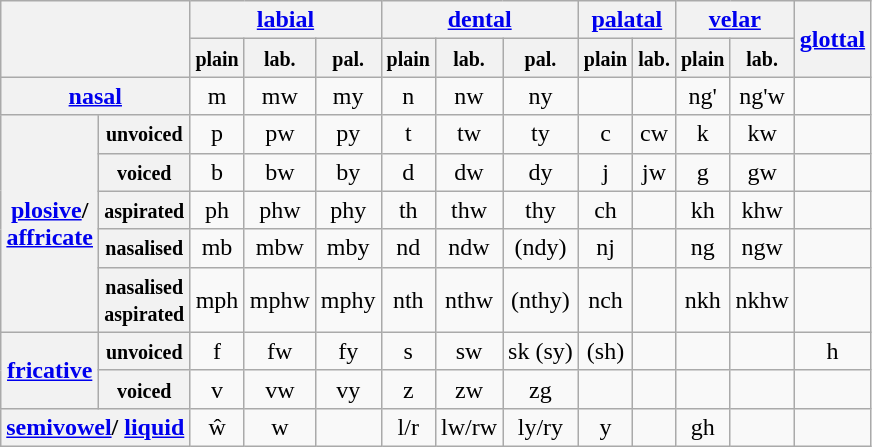<table class="wikitable" style="text-align:center;">
<tr>
<th rowspan="2" colspan="2"></th>
<th colspan="3"><a href='#'>labial</a></th>
<th colspan="3"><a href='#'>dental</a></th>
<th colspan="2"><a href='#'>palatal</a></th>
<th colspan="2"><a href='#'>velar</a></th>
<th rowspan="2"><a href='#'>glottal</a></th>
</tr>
<tr>
<th><small>plain</small></th>
<th><small>lab.</small></th>
<th><small>pal.</small></th>
<th><small>plain</small></th>
<th><small>lab.</small></th>
<th><small>pal.</small></th>
<th><small>plain</small></th>
<th><small>lab.</small></th>
<th><small>plain</small></th>
<th><small>lab.</small></th>
</tr>
<tr>
<th colspan="2"><a href='#'>nasal</a></th>
<td>m<br></td>
<td>mw<br></td>
<td>my<br></td>
<td>n<br></td>
<td>nw<br></td>
<td>ny<br></td>
<td></td>
<td></td>
<td>ng'<br></td>
<td>ng'w<br></td>
<td></td>
</tr>
<tr>
<th rowspan="5"><a href='#'>plosive</a>/<br><a href='#'>affricate</a></th>
<th><small>unvoiced</small></th>
<td>p<br></td>
<td>pw<br></td>
<td>py<br></td>
<td>t<br></td>
<td>tw<br></td>
<td>ty<br></td>
<td>c<br></td>
<td>cw<br></td>
<td>k<br></td>
<td>kw<br></td>
<td></td>
</tr>
<tr>
<th><small>voiced</small></th>
<td>b<br></td>
<td>bw<br></td>
<td>by<br></td>
<td>d<br></td>
<td>dw<br></td>
<td>dy<br></td>
<td>j<br></td>
<td>jw<br></td>
<td>g<br></td>
<td>gw<br></td>
<td></td>
</tr>
<tr>
<th><small>aspirated</small></th>
<td>ph<br></td>
<td>phw<br></td>
<td>phy<br></td>
<td>th<br></td>
<td>thw<br></td>
<td>thy<br></td>
<td>ch<br></td>
<td></td>
<td>kh<br></td>
<td>khw<br></td>
<td></td>
</tr>
<tr>
<th><small>nasalised</small></th>
<td>mb<br></td>
<td>mbw<br></td>
<td>mby<br></td>
<td>nd<br></td>
<td>ndw<br></td>
<td>(ndy)<br></td>
<td>nj<br></td>
<td></td>
<td>ng<br></td>
<td>ngw<br></td>
<td></td>
</tr>
<tr>
<th><small>nasalised<br>aspirated</small></th>
<td>mph<br></td>
<td>mphw<br></td>
<td>mphy<br></td>
<td>nth<br></td>
<td>nthw<br></td>
<td>(nthy)<br></td>
<td>nch<br></td>
<td></td>
<td>nkh<br></td>
<td>nkhw<br></td>
<td></td>
</tr>
<tr>
<th rowspan="2"><a href='#'>fricative</a></th>
<th><small>unvoiced</small></th>
<td>f<br></td>
<td>fw<br></td>
<td>fy<br></td>
<td>s<br></td>
<td>sw<br></td>
<td>sk (sy)<br></td>
<td>(sh)<br></td>
<td></td>
<td></td>
<td></td>
<td>h<br></td>
</tr>
<tr>
<th><small>voiced</small></th>
<td>v<br></td>
<td>vw<br></td>
<td>vy<br></td>
<td>z<br></td>
<td>zw<br></td>
<td>zg<br></td>
<td></td>
<td></td>
<td></td>
<td></td>
<td></td>
</tr>
<tr>
<th colspan="2"><a href='#'>semivowel</a>/ <a href='#'>liquid</a></th>
<td>ŵ<br></td>
<td>w<br></td>
<td></td>
<td>l/r<br></td>
<td>lw/rw<br></td>
<td>ly/ry<br></td>
<td>y<br></td>
<td></td>
<td>gh<br></td>
<td></td>
<td></td>
</tr>
</table>
